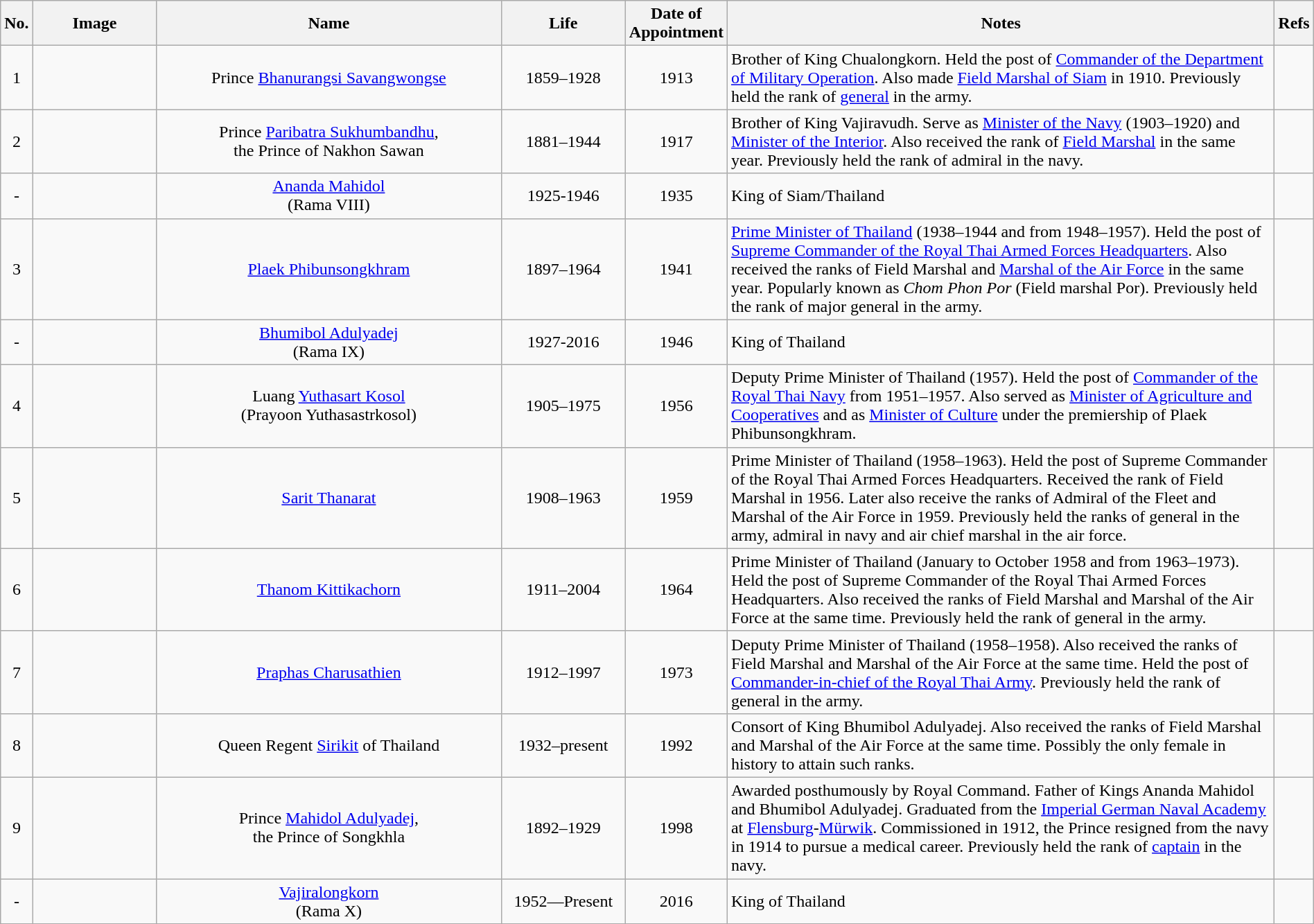<table width=100% class="wikitable">
<tr>
<th width=1%>No.</th>
<th width=10%>Image</th>
<th width=28%>Name</th>
<th width=10%>Life</th>
<th width=5%>Date of Appointment</th>
<th width=45%>Notes</th>
<th width=1%>Refs</th>
</tr>
<tr>
<td align="center">1</td>
<td align="center"></td>
<td align="center">Prince <a href='#'>Bhanurangsi Savangwongse</a></td>
<td align="center">1859–1928</td>
<td align="center">1913</td>
<td>Brother of King Chualongkorn. Held the post of <a href='#'>Commander of the Department of Military Operation</a>. Also made <a href='#'>Field Marshal of Siam</a> in 1910. Previously held the rank of <a href='#'>general</a> in the army.</td>
<td align="center"></td>
</tr>
<tr>
<td align="center">2</td>
<td align="center"></td>
<td align="center">Prince <a href='#'>Paribatra Sukhumbandhu</a>,<br> the Prince of Nakhon Sawan</td>
<td align="center">1881–1944</td>
<td align="center">1917</td>
<td>Brother of King Vajiravudh. Serve as <a href='#'>Minister of the Navy</a> (1903–1920) and <a href='#'>Minister of the Interior</a>. Also received the rank of <a href='#'>Field Marshal</a> in the same year. Previously held the rank of admiral in the navy.</td>
<td align="center"></td>
</tr>
<tr>
<td align="center">-</td>
<td align="center"></td>
<td align="center"><a href='#'>Ananda Mahidol</a><br>(Rama VIII)</td>
<td align="center">1925-1946</td>
<td align="center">1935</td>
<td>King of Siam/Thailand</td>
<td></td>
</tr>
<tr>
<td align="center">3</td>
<td align="center"></td>
<td align="center"><a href='#'>Plaek Phibunsongkhram</a></td>
<td align="center">1897–1964</td>
<td align="center">1941</td>
<td><a href='#'>Prime Minister of Thailand</a> (1938–1944 and from 1948–1957). Held the post of <a href='#'>Supreme Commander of the Royal Thai Armed Forces Headquarters</a>. Also received the ranks of Field Marshal and <a href='#'>Marshal of the Air Force</a> in the same year. Popularly known as <em>Chom Phon Por</em> (Field marshal Por). Previously held the rank of major general in the army.</td>
<td align="center"></td>
</tr>
<tr>
<td align="center">-</td>
<td align="center"></td>
<td align="center"><a href='#'>Bhumibol Adulyadej</a><br>(Rama IX)</td>
<td align="center">1927-2016</td>
<td align="center">1946</td>
<td>King of Thailand</td>
<td></td>
</tr>
<tr>
<td align="center">4</td>
<td align="center"></td>
<td align="center">Luang <a href='#'>Yuthasart Kosol</a><br>(Prayoon Yuthasastrkosol)</td>
<td align="center">1905–1975</td>
<td align="center">1956</td>
<td>Deputy Prime Minister of Thailand (1957). Held the post of <a href='#'>Commander of the Royal Thai Navy</a> from 1951–1957. Also served as <a href='#'>Minister of Agriculture and Cooperatives</a> and as <a href='#'>Minister of Culture</a> under the premiership of Plaek Phibunsongkhram.</td>
<td align="center"></td>
</tr>
<tr>
<td align="center">5</td>
<td align="center"></td>
<td align="center"><a href='#'>Sarit Thanarat</a></td>
<td align="center">1908–1963</td>
<td align="center">1959</td>
<td>Prime Minister of Thailand (1958–1963). Held the post of Supreme Commander of the Royal Thai Armed Forces Headquarters. Received the rank of Field Marshal in 1956. Later also receive the ranks of Admiral of the Fleet and Marshal of the Air Force in 1959. Previously held the ranks of general in the army, admiral in navy and air chief marshal in the air force.</td>
<td align="center"></td>
</tr>
<tr>
<td align="center">6</td>
<td align="center"></td>
<td align="center"><a href='#'>Thanom Kittikachorn</a></td>
<td align="center">1911–2004</td>
<td align="center">1964</td>
<td>Prime Minister of Thailand (January to October 1958 and from 1963–1973). Held the post of Supreme Commander of the Royal Thai Armed Forces Headquarters. Also received the ranks of Field Marshal and Marshal of the Air Force at the same time. Previously held the rank of general in the army.</td>
<td align="center"></td>
</tr>
<tr>
<td align="center">7</td>
<td align="center"></td>
<td align="center"><a href='#'>Praphas Charusathien</a></td>
<td align="center">1912–1997</td>
<td align="center">1973</td>
<td>Deputy Prime Minister of Thailand (1958–1958). Also received the ranks of Field Marshal and Marshal of the Air Force at the same time. Held the post of <a href='#'>Commander-in-chief of the Royal Thai Army</a>. Previously held the rank of general in the army.</td>
<td align="center"></td>
</tr>
<tr>
<td align="center">8</td>
<td align="center"></td>
<td align="center">Queen Regent <a href='#'>Sirikit</a> of Thailand</td>
<td align="center">1932–present</td>
<td align="center">1992</td>
<td>Consort of King Bhumibol Adulyadej. Also received the ranks of Field Marshal and Marshal of the Air Force at the same time. Possibly the only female in history to attain such ranks.</td>
<td align="center"></td>
</tr>
<tr>
<td align="center">9</td>
<td align="center"></td>
<td align="center">Prince <a href='#'>Mahidol Adulyadej</a>,<br>the Prince of Songkhla</td>
<td align="center">1892–1929</td>
<td align="center">1998</td>
<td>Awarded posthumously by Royal Command. Father of Kings Ananda Mahidol and Bhumibol Adulyadej. Graduated from the <a href='#'>Imperial German Naval Academy</a> at <a href='#'>Flensburg</a>-<a href='#'>Mürwik</a>. Commissioned in 1912, the Prince resigned from the navy in 1914 to pursue a medical career. Previously held the rank of <a href='#'>captain</a> in the navy.</td>
<td align="center"></td>
</tr>
<tr>
<td align="center">-</td>
<td align="center"></td>
<td align="center"><a href='#'>Vajiralongkorn</a><br>(Rama X)</td>
<td align="center">1952—Present</td>
<td align="center">2016</td>
<td>King of Thailand</td>
<td></td>
</tr>
<tr>
</tr>
</table>
